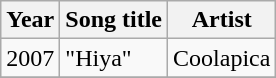<table class="wikitable sortable">
<tr>
<th>Year</th>
<th>Song title</th>
<th>Artist</th>
</tr>
<tr>
<td>2007</td>
<td>"Hiya" </td>
<td>Coolapica</td>
</tr>
<tr>
</tr>
</table>
